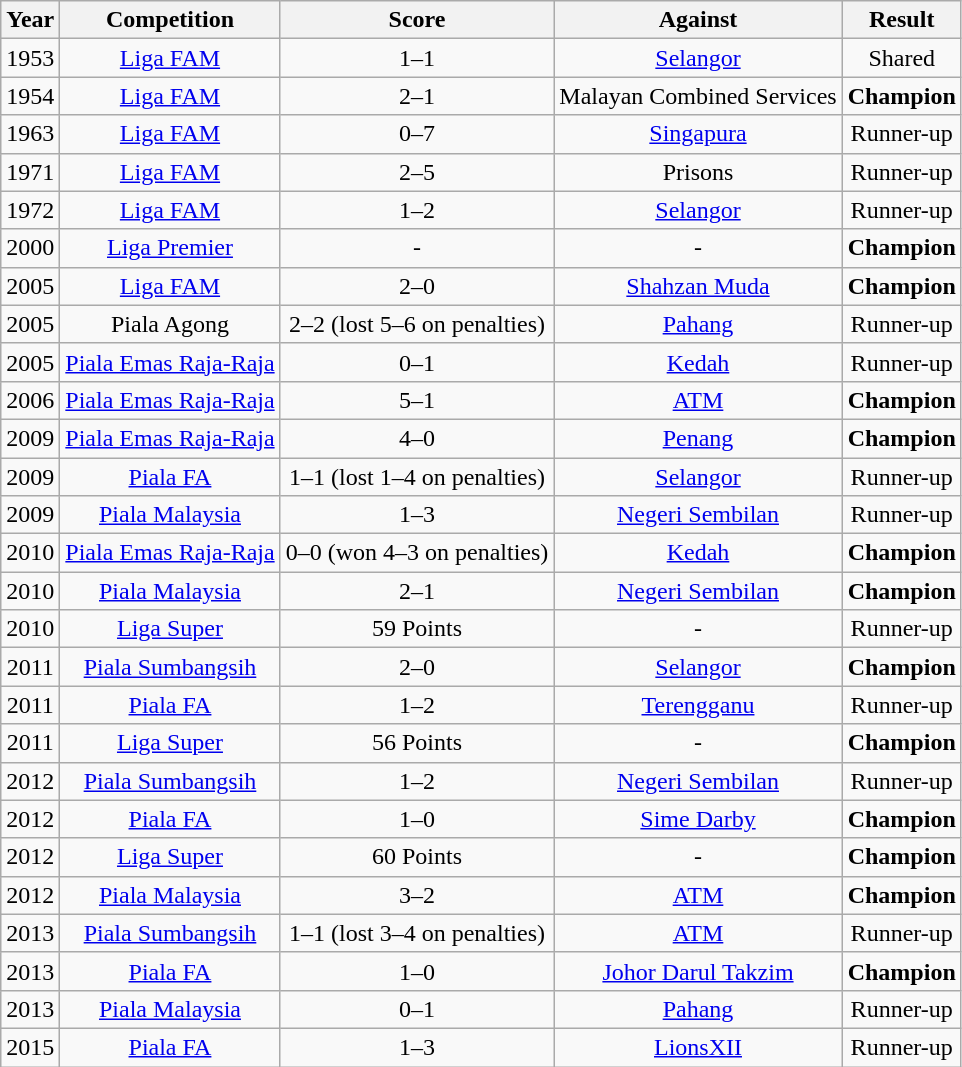<table class="wikitable sortable collapsible collapsed">
<tr>
<th style="text-align:center;">Year</th>
<th style="text-align:center;">Competition</th>
<th style="text-align:center;">Score</th>
<th style="text-align:center;">Against</th>
<th style="text-align:center;">Result</th>
</tr>
<tr>
<td style="vertical-align:Top; text-align:center;">1953</td>
<td style="vertical-align:Top; text-align:center;"><a href='#'>Liga FAM</a></td>
<td style="vertical-align:Top; text-align:center;">1–1</td>
<td style="vertical-align:Top; text-align:center;"><a href='#'>Selangor</a></td>
<td style="vertical-align:Top; text-align:center;">Shared</td>
</tr>
<tr style="text-align:center; vertical-align:Top;">
<td>1954</td>
<td><a href='#'>Liga FAM</a></td>
<td>2–1</td>
<td>Malayan Combined Services</td>
<td><strong>Champion</strong></td>
</tr>
<tr>
<td style="vertical-align:Top; text-align:center;">1963</td>
<td style="vertical-align:Top; text-align:center;"><a href='#'>Liga FAM</a></td>
<td style="vertical-align:Top; text-align:center;">0–7</td>
<td style="vertical-align:Top; text-align:center;"><a href='#'>Singapura</a></td>
<td style="vertical-align:Top; text-align:center;">Runner-up</td>
</tr>
<tr style="text-align:center; vertical-align:Top;">
<td>1971</td>
<td><a href='#'>Liga FAM</a></td>
<td>2–5</td>
<td>Prisons</td>
<td>Runner-up</td>
</tr>
<tr>
<td style="vertical-align:Top; text-align:center;">1972</td>
<td style="vertical-align:Top; text-align:center;"><a href='#'>Liga FAM</a></td>
<td style="vertical-align:Top; text-align:center;">1–2</td>
<td style="vertical-align:Top; text-align:center;"><a href='#'>Selangor</a></td>
<td style="vertical-align:Top; text-align:center;">Runner-up</td>
</tr>
<tr style="text-align:center; vertical-align:Top;">
<td>2000</td>
<td><a href='#'>Liga Premier</a></td>
<td>-</td>
<td>-</td>
<td><strong>Champion</strong></td>
</tr>
<tr>
<td style="vertical-align:Top; text-align:center;">2005</td>
<td style="vertical-align:Top; text-align:center;"><a href='#'>Liga FAM</a></td>
<td style="vertical-align:Top; text-align:center;">2–0</td>
<td style="vertical-align:Top; text-align:center;"><a href='#'>Shahzan Muda</a></td>
<td style="vertical-align:Top; text-align:center;"><strong>Champion</strong></td>
</tr>
<tr>
<td style="vertical-align:Top; text-align:center;">2005</td>
<td style="vertical-align:Top; text-align:center;">Piala Agong</td>
<td style="vertical-align:Top; text-align:center;">2–2 (lost 5–6 on penalties)</td>
<td style="vertical-align:Top; text-align:center;"><a href='#'>Pahang</a></td>
<td style="vertical-align:Top; text-align:center;">Runner-up</td>
</tr>
<tr>
<td style="vertical-align:Top; text-align:center;">2005</td>
<td style="vertical-align:Top; text-align:center;"><a href='#'>Piala Emas Raja-Raja</a></td>
<td style="vertical-align:Top; text-align:center;">0–1</td>
<td style="vertical-align:Top; text-align:center;"><a href='#'>Kedah</a></td>
<td style="vertical-align:Top; text-align:center;">Runner-up</td>
</tr>
<tr>
<td style="vertical-align:Top; text-align:center;">2006</td>
<td style="vertical-align:Top; text-align:center;"><a href='#'>Piala Emas Raja-Raja</a></td>
<td style="vertical-align:Top; text-align:center;">5–1</td>
<td style="vertical-align:Top; text-align:center;"><a href='#'>ATM</a></td>
<td style="vertical-align:Top; text-align:center;"><strong>Champion</strong></td>
</tr>
<tr>
<td style="vertical-align:Top; text-align:center;">2009</td>
<td style="vertical-align:Top; text-align:center;"><a href='#'>Piala Emas Raja-Raja</a></td>
<td style="vertical-align:Top; text-align:center;">4–0</td>
<td style="vertical-align:Top; text-align:center;"><a href='#'>Penang</a></td>
<td style="vertical-align:Top; text-align:center;"><strong>Champion</strong></td>
</tr>
<tr>
<td style="vertical-align:Top; text-align:center;">2009</td>
<td style="vertical-align:Top; text-align:center;"><a href='#'>Piala FA</a></td>
<td style="vertical-align:Top; text-align:center;">1–1 (lost 1–4 on penalties)</td>
<td style="vertical-align:Top; text-align:center;"><a href='#'>Selangor</a></td>
<td style="vertical-align:Top; text-align:center;">Runner-up</td>
</tr>
<tr>
<td style="vertical-align:Top; text-align:center;">2009</td>
<td style="vertical-align:Top; text-align:center;"><a href='#'>Piala Malaysia</a></td>
<td style="vertical-align:Top; text-align:center;">1–3</td>
<td style="vertical-align:Top; text-align:center;"><a href='#'>Negeri Sembilan</a></td>
<td style="vertical-align:Top; text-align:center;">Runner-up</td>
</tr>
<tr>
<td style="vertical-align:Top; text-align:center;">2010</td>
<td style="vertical-align:Top; text-align:center;"><a href='#'>Piala Emas Raja-Raja</a></td>
<td style="vertical-align:Top; text-align:center;">0–0 (won 4–3 on penalties)</td>
<td style="vertical-align:Top; text-align:center;"><a href='#'>Kedah</a></td>
<td style="vertical-align:Top; text-align:center;"><strong>Champion</strong></td>
</tr>
<tr>
<td style="vertical-align:Top; text-align:center;">2010</td>
<td style="vertical-align:Top; text-align:center;"><a href='#'>Piala Malaysia</a></td>
<td style="vertical-align:Top; text-align:center;">2–1</td>
<td style="vertical-align:Top; text-align:center;"><a href='#'>Negeri Sembilan</a></td>
<td style="vertical-align:Top; text-align:center;"><strong>Champion</strong></td>
</tr>
<tr>
<td style="vertical-align:Top; text-align:center;">2010</td>
<td style="vertical-align:Top; text-align:center;"><a href='#'>Liga Super</a></td>
<td style="vertical-align:Top; text-align:center;">59 Points</td>
<td style="vertical-align:Top; text-align:center;">-</td>
<td style="vertical-align:Top; text-align:center;">Runner-up</td>
</tr>
<tr>
<td style="vertical-align:Top; text-align:center;">2011</td>
<td style="vertical-align:Top; text-align:center;"><a href='#'>Piala Sumbangsih</a></td>
<td style="vertical-align:Top; text-align:center;">2–0</td>
<td style="vertical-align:Top; text-align:center;"><a href='#'>Selangor</a></td>
<td style="vertical-align:Top; text-align:center;"><strong>Champion</strong></td>
</tr>
<tr>
<td style="vertical-align:Top; text-align:center;">2011</td>
<td style="vertical-align:Top; text-align:center;"><a href='#'>Piala FA</a></td>
<td style="vertical-align:Top; text-align:center;">1–2</td>
<td style="vertical-align:Top; text-align:center;"><a href='#'>Terengganu</a></td>
<td style="vertical-align:Top; text-align:center;">Runner-up</td>
</tr>
<tr>
<td style="vertical-align:Top; text-align:center;">2011</td>
<td style="vertical-align:Top; text-align:center;"><a href='#'>Liga Super</a></td>
<td style="vertical-align:Top; text-align:center;">56 Points</td>
<td style="vertical-align:Top; text-align:center;">-</td>
<td style="vertical-align:Top; text-align:center;"><strong>Champion</strong></td>
</tr>
<tr>
<td style="vertical-align:Top; text-align:center;">2012</td>
<td style="vertical-align:Top; text-align:center;"><a href='#'>Piala Sumbangsih</a></td>
<td style="vertical-align:Top; text-align:center;">1–2</td>
<td style="vertical-align:Top; text-align:center;"><a href='#'>Negeri Sembilan</a></td>
<td style="vertical-align:Top; text-align:center;">Runner-up</td>
</tr>
<tr>
<td style="vertical-align:Top; text-align:center;">2012</td>
<td style="vertical-align:Top; text-align:center;"><a href='#'>Piala FA</a></td>
<td style="vertical-align:Top; text-align:center;">1–0</td>
<td style="vertical-align:Top; text-align:center;"><a href='#'>Sime Darby</a></td>
<td style="vertical-align:Top; text-align:center;"><strong>Champion</strong></td>
</tr>
<tr>
<td style="vertical-align:Top; text-align:center;">2012</td>
<td style="vertical-align:Top; text-align:center;"><a href='#'>Liga Super</a></td>
<td style="vertical-align:Top; text-align:center;">60 Points</td>
<td style="vertical-align:Top; text-align:center;">-</td>
<td style="vertical-align:Top; text-align:center;"><strong>Champion</strong></td>
</tr>
<tr>
<td style="vertical-align:Top; text-align:center;">2012</td>
<td style="vertical-align:Top; text-align:center;"><a href='#'>Piala Malaysia</a></td>
<td style="vertical-align:Top; text-align:center;">3–2</td>
<td style="vertical-align:Top; text-align:center;"><a href='#'>ATM</a></td>
<td style="vertical-align:Top; text-align:center;"><strong>Champion</strong></td>
</tr>
<tr>
<td style="vertical-align:Top; text-align:center;">2013</td>
<td style="vertical-align:Top; text-align:center;"><a href='#'>Piala Sumbangsih</a></td>
<td style="vertical-align:Top; text-align:center;">1–1 (lost 3–4 on penalties)</td>
<td style="vertical-align:Top; text-align:center;"><a href='#'>ATM</a></td>
<td style="vertical-align:Top; text-align:center;">Runner-up</td>
</tr>
<tr>
<td style="vertical-align:Top; text-align:center;">2013</td>
<td style="vertical-align:Top; text-align:center;"><a href='#'>Piala FA</a></td>
<td style="vertical-align:Top; text-align:center;">1–0</td>
<td style="vertical-align:Top; text-align:center;"><a href='#'>Johor Darul Takzim</a></td>
<td style="vertical-align:Top; text-align:center;"><strong>Champion</strong></td>
</tr>
<tr>
<td style="vertical-align:Top; text-align:center;">2013</td>
<td style="vertical-align:Top; text-align:center;"><a href='#'>Piala Malaysia</a></td>
<td style="vertical-align:Top; text-align:center;">0–1</td>
<td style="vertical-align:Top; text-align:center;"><a href='#'>Pahang</a></td>
<td style="vertical-align:Top; text-align:center;">Runner-up</td>
</tr>
<tr>
<td style="vertical-align:Top; text-align:center;">2015</td>
<td style="vertical-align:Top; text-align:center;"><a href='#'>Piala FA</a></td>
<td style="vertical-align:Top; text-align:center;">1–3</td>
<td style="vertical-align:Top; text-align:center;"><a href='#'>LionsXII</a></td>
<td style="vertical-align:Top; text-align:center;">Runner-up</td>
</tr>
</table>
